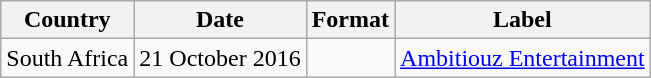<table class="wikitable">
<tr>
<th>Country</th>
<th>Date</th>
<th>Format</th>
<th>Label</th>
</tr>
<tr>
<td>South Africa</td>
<td>21 October 2016</td>
<td></td>
<td><a href='#'>Ambitiouz Entertainment</a></td>
</tr>
</table>
